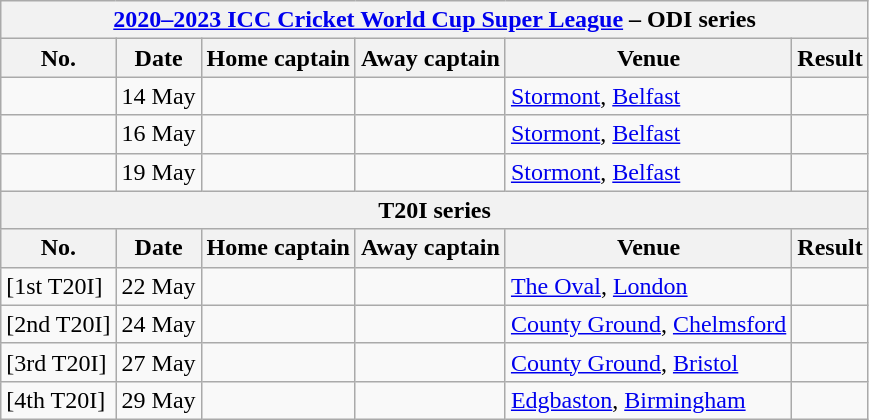<table class="wikitable">
<tr>
<th colspan="9"><a href='#'>2020–2023 ICC Cricket World Cup Super League</a> – ODI series</th>
</tr>
<tr>
<th>No.</th>
<th>Date</th>
<th>Home captain</th>
<th>Away captain</th>
<th>Venue</th>
<th>Result</th>
</tr>
<tr>
<td></td>
<td>14 May</td>
<td></td>
<td></td>
<td><a href='#'>Stormont</a>, <a href='#'>Belfast</a></td>
<td></td>
</tr>
<tr>
<td></td>
<td>16 May</td>
<td></td>
<td></td>
<td><a href='#'>Stormont</a>, <a href='#'>Belfast</a></td>
<td></td>
</tr>
<tr>
<td></td>
<td>19 May</td>
<td></td>
<td></td>
<td><a href='#'>Stormont</a>, <a href='#'>Belfast</a></td>
<td></td>
</tr>
<tr>
<th colspan="9">T20I series</th>
</tr>
<tr>
<th>No.</th>
<th>Date</th>
<th>Home captain</th>
<th>Away captain</th>
<th>Venue</th>
<th>Result</th>
</tr>
<tr>
<td>[1st T20I]</td>
<td>22 May</td>
<td></td>
<td></td>
<td><a href='#'>The Oval</a>, <a href='#'>London</a></td>
<td></td>
</tr>
<tr>
<td>[2nd T20I]</td>
<td>24 May</td>
<td></td>
<td></td>
<td><a href='#'>County Ground</a>, <a href='#'>Chelmsford</a></td>
<td></td>
</tr>
<tr>
<td>[3rd T20I]</td>
<td>27 May</td>
<td></td>
<td></td>
<td><a href='#'>County Ground</a>, <a href='#'>Bristol</a></td>
<td></td>
</tr>
<tr>
<td>[4th T20I]</td>
<td>29 May</td>
<td></td>
<td></td>
<td><a href='#'>Edgbaston</a>, <a href='#'>Birmingham</a></td>
<td></td>
</tr>
</table>
